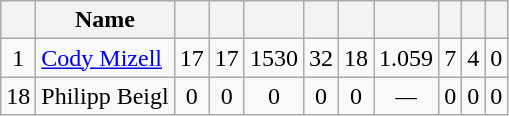<table class="wikitable sortable" style="text-align:center; font-size:100%;">
<tr>
<th></th>
<th>Name</th>
<th></th>
<th></th>
<th></th>
<th></th>
<th></th>
<th></th>
<th></th>
<th></th>
<th></th>
</tr>
<tr>
<td>1</td>
<td align=left> <a href='#'>Cody Mizell</a></td>
<td>17</td>
<td>17</td>
<td>1530</td>
<td>32</td>
<td>18</td>
<td>1.059</td>
<td>7</td>
<td>4</td>
<td>0</td>
</tr>
<tr>
<td>18</td>
<td align=left> Philipp Beigl</td>
<td>0</td>
<td>0</td>
<td>0</td>
<td>0</td>
<td>0</td>
<td><em>—</em></td>
<td>0</td>
<td>0</td>
<td>0</td>
</tr>
</table>
